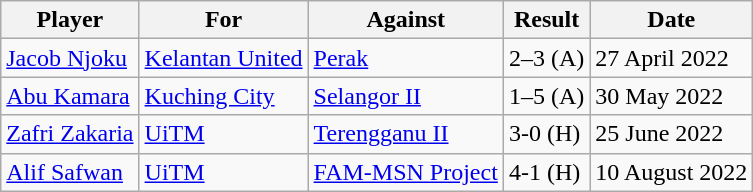<table class="wikitable">
<tr>
<th>Player</th>
<th>For</th>
<th>Against</th>
<th>Result</th>
<th>Date</th>
</tr>
<tr>
<td> <a href='#'>Jacob Njoku</a></td>
<td><a href='#'> Kelantan United</a></td>
<td><a href='#'> Perak</a></td>
<td>2–3 (A)</td>
<td>27 April 2022</td>
</tr>
<tr>
<td> <a href='#'>Abu Kamara</a></td>
<td><a href='#'> Kuching City</a></td>
<td><a href='#'> Selangor II</a></td>
<td>1–5 (A) </td>
<td>30 May 2022</td>
</tr>
<tr>
<td> <a href='#'>Zafri Zakaria</a></td>
<td><a href='#'> UiTM</a></td>
<td><a href='#'> Terengganu II</a></td>
<td>3-0 (H) </td>
<td>25 June 2022</td>
</tr>
<tr>
<td> <a href='#'>Alif Safwan</a></td>
<td><a href='#'> UiTM</a></td>
<td><a href='#'>FAM-MSN Project</a></td>
<td>4-1 (H) </td>
<td>10 August 2022</td>
</tr>
</table>
